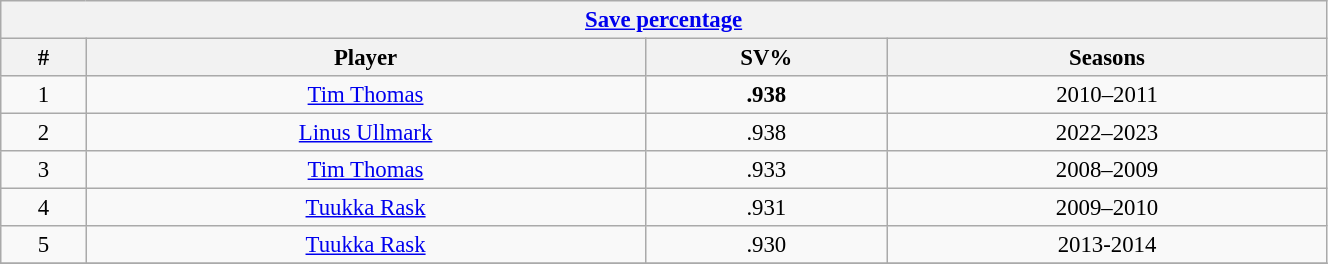<table class="wikitable" style="text-align: center; font-size: 95%" width="70%">
<tr>
<th colspan="4"><a href='#'>Save percentage</a></th>
</tr>
<tr>
<th>#</th>
<th>Player</th>
<th>SV%</th>
<th>Seasons</th>
</tr>
<tr>
<td>1</td>
<td><a href='#'>Tim Thomas</a></td>
<td><strong>.938</strong></td>
<td>2010–2011</td>
</tr>
<tr>
<td>2</td>
<td><a href='#'>Linus Ullmark</a></td>
<td>.938</td>
<td>2022–2023</td>
</tr>
<tr>
<td>3</td>
<td><a href='#'>Tim Thomas</a></td>
<td>.933</td>
<td>2008–2009</td>
</tr>
<tr>
<td>4</td>
<td><a href='#'>Tuukka Rask</a></td>
<td>.931</td>
<td>2009–2010</td>
</tr>
<tr>
<td>5</td>
<td><a href='#'>Tuukka Rask</a></td>
<td>.930</td>
<td>2013-2014</td>
</tr>
<tr>
</tr>
</table>
